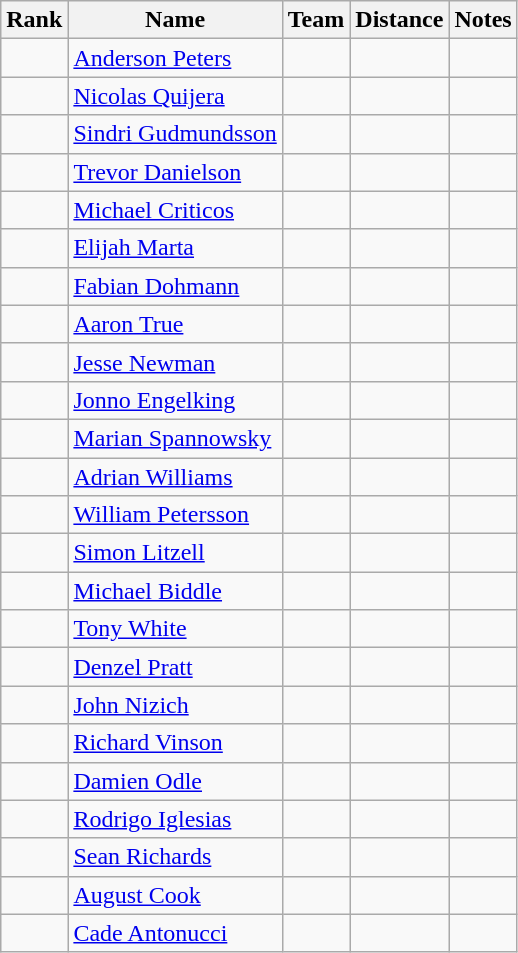<table class="wikitable sortable" style="text-align:center">
<tr>
<th>Rank</th>
<th>Name</th>
<th>Team</th>
<th>Distance</th>
<th>Notes</th>
</tr>
<tr>
<td></td>
<td align=left> <a href='#'>Anderson Peters</a></td>
<td></td>
<td><strong></strong></td>
<td> </td>
</tr>
<tr>
<td></td>
<td align=left> <a href='#'>Nicolas Quijera</a></td>
<td></td>
<td><strong></strong></td>
<td></td>
</tr>
<tr>
<td></td>
<td align=left> <a href='#'>Sindri Gudmundsson</a></td>
<td></td>
<td><strong></strong></td>
<td></td>
</tr>
<tr>
<td></td>
<td align=left><a href='#'>Trevor Danielson</a></td>
<td></td>
<td><strong></strong></td>
<td></td>
</tr>
<tr>
<td></td>
<td align=left> <a href='#'>Michael Criticos</a></td>
<td></td>
<td><strong></strong></td>
<td></td>
</tr>
<tr>
<td></td>
<td align=left><a href='#'>Elijah Marta</a></td>
<td></td>
<td><strong></strong></td>
<td></td>
</tr>
<tr>
<td></td>
<td align=left> <a href='#'>Fabian Dohmann</a></td>
<td></td>
<td><strong></strong></td>
<td></td>
</tr>
<tr>
<td></td>
<td align=left><a href='#'>Aaron True</a></td>
<td></td>
<td><strong></strong></td>
<td></td>
</tr>
<tr>
<td></td>
<td align=left><a href='#'>Jesse Newman</a></td>
<td></td>
<td><strong></strong></td>
<td></td>
</tr>
<tr>
<td></td>
<td align=left><a href='#'>Jonno Engelking</a></td>
<td></td>
<td><strong></strong></td>
<td></td>
</tr>
<tr>
<td></td>
<td align=left> <a href='#'>Marian Spannowsky</a></td>
<td></td>
<td><strong></strong></td>
<td></td>
</tr>
<tr>
<td></td>
<td align=left> <a href='#'>Adrian Williams</a></td>
<td></td>
<td><strong></strong></td>
<td></td>
</tr>
<tr>
<td></td>
<td align=left><a href='#'>William Petersson</a></td>
<td></td>
<td><strong></strong></td>
<td></td>
</tr>
<tr>
<td></td>
<td align=left> <a href='#'>Simon Litzell</a></td>
<td></td>
<td><strong></strong></td>
<td></td>
</tr>
<tr>
<td></td>
<td align=left><a href='#'>Michael Biddle</a></td>
<td></td>
<td><strong></strong></td>
<td></td>
</tr>
<tr>
<td></td>
<td align=left><a href='#'>Tony White</a></td>
<td></td>
<td><strong></strong></td>
<td></td>
</tr>
<tr>
<td></td>
<td align=left> <a href='#'>Denzel Pratt</a></td>
<td></td>
<td><strong></strong></td>
<td></td>
</tr>
<tr>
<td></td>
<td align=left><a href='#'>John Nizich</a></td>
<td></td>
<td><strong></strong></td>
<td></td>
</tr>
<tr>
<td></td>
<td align=left><a href='#'>Richard Vinson</a></td>
<td></td>
<td><strong></strong></td>
<td></td>
</tr>
<tr>
<td></td>
<td align=left><a href='#'>Damien Odle</a></td>
<td></td>
<td><strong></strong></td>
<td></td>
</tr>
<tr>
<td></td>
<td align=left> <a href='#'>Rodrigo Iglesias</a></td>
<td></td>
<td><strong></strong></td>
<td></td>
</tr>
<tr>
<td></td>
<td align=left><a href='#'>Sean Richards</a></td>
<td></td>
<td><strong></strong></td>
<td></td>
</tr>
<tr>
<td></td>
<td align=left><a href='#'>August Cook</a></td>
<td></td>
<td><strong></strong></td>
<td></td>
</tr>
<tr>
<td></td>
<td align=left><a href='#'>Cade Antonucci</a></td>
<td></td>
<td><strong></strong></td>
<td></td>
</tr>
</table>
